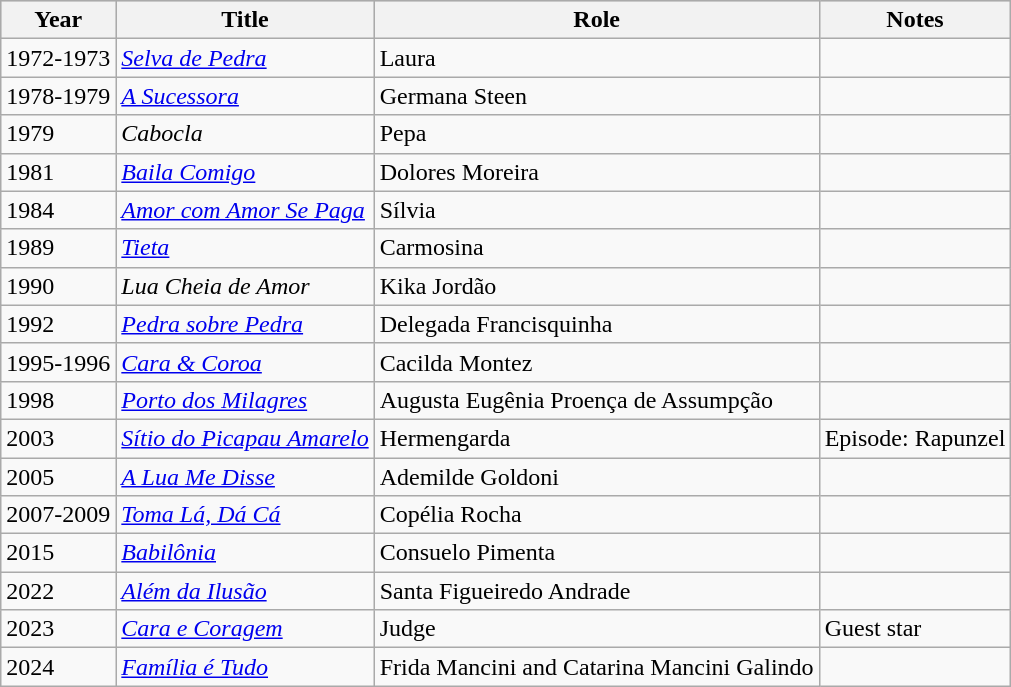<table class="wikitable">
<tr style="background:#ccc; text-align:center;">
<th>Year</th>
<th>Title</th>
<th>Role</th>
<th>Notes</th>
</tr>
<tr>
<td>1972-1973</td>
<td><em><a href='#'>Selva de Pedra</a></em></td>
<td>Laura</td>
<td></td>
</tr>
<tr>
<td>1978-1979</td>
<td><em><a href='#'>A Sucessora</a></em></td>
<td>Germana Steen</td>
<td></td>
</tr>
<tr>
<td>1979</td>
<td><em>Cabocla</em></td>
<td>Pepa</td>
<td></td>
</tr>
<tr>
<td>1981</td>
<td><em><a href='#'>Baila Comigo</a></em></td>
<td>Dolores Moreira</td>
<td></td>
</tr>
<tr>
<td>1984</td>
<td><em><a href='#'>Amor com Amor Se Paga</a></em></td>
<td>Sílvia</td>
<td></td>
</tr>
<tr>
<td>1989</td>
<td><em><a href='#'>Tieta</a></em></td>
<td>Carmosina</td>
<td></td>
</tr>
<tr>
<td>1990</td>
<td><em>Lua Cheia de Amor</em></td>
<td>Kika Jordão</td>
<td></td>
</tr>
<tr>
<td>1992</td>
<td><em><a href='#'>Pedra sobre Pedra</a></em></td>
<td>Delegada Francisquinha</td>
<td></td>
</tr>
<tr>
<td>1995-1996</td>
<td><em><a href='#'>Cara & Coroa</a></em></td>
<td>Cacilda Montez</td>
<td></td>
</tr>
<tr>
<td>1998</td>
<td><em><a href='#'>Porto dos Milagres</a></em></td>
<td>Augusta Eugênia Proença de Assumpção</td>
<td></td>
</tr>
<tr>
<td>2003</td>
<td><em><a href='#'>Sítio do Picapau Amarelo</a></em></td>
<td>Hermengarda</td>
<td>Episode: Rapunzel</td>
</tr>
<tr>
<td>2005</td>
<td><em><a href='#'>A Lua Me Disse</a></em></td>
<td>Ademilde Goldoni</td>
<td></td>
</tr>
<tr>
<td>2007-2009</td>
<td><em><a href='#'>Toma Lá, Dá Cá</a></em></td>
<td>Copélia Rocha</td>
<td></td>
</tr>
<tr>
<td>2015</td>
<td><em><a href='#'>Babilônia</a></em></td>
<td>Consuelo Pimenta</td>
<td></td>
</tr>
<tr>
<td>2022</td>
<td><em><a href='#'>Além da Ilusão</a></em></td>
<td>Santa Figueiredo Andrade</td>
<td></td>
</tr>
<tr>
<td>2023</td>
<td><em><a href='#'>Cara e Coragem</a></em></td>
<td>Judge</td>
<td>Guest star</td>
</tr>
<tr>
<td>2024</td>
<td><em><a href='#'>Família é Tudo</a></em></td>
<td>Frida Mancini and Catarina Mancini Galindo</td>
<td></td>
</tr>
</table>
